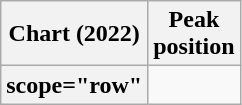<table class="wikitable plainrowheaders sortable" style="text-align:center;">
<tr>
<th>Chart (2022)</th>
<th>Peak<br>position</th>
</tr>
<tr>
<th>scope="row" </th>
</tr>
</table>
